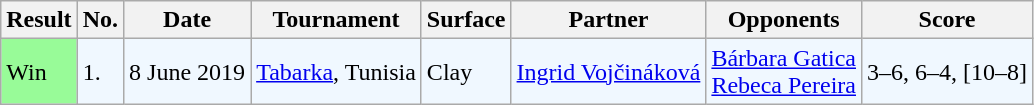<table class="sortable wikitable">
<tr>
<th>Result</th>
<th>No.</th>
<th>Date</th>
<th>Tournament</th>
<th>Surface</th>
<th>Partner</th>
<th>Opponents</th>
<th class="unsortable">Score</th>
</tr>
<tr style="background:#f0f8ff;">
<td style="background:#98fb98;">Win</td>
<td>1.</td>
<td>8 June 2019</td>
<td><a href='#'>Tabarka</a>, Tunisia</td>
<td>Clay</td>
<td> <a href='#'>Ingrid Vojčináková</a></td>
<td> <a href='#'>Bárbara Gatica</a> <br>  <a href='#'>Rebeca Pereira</a></td>
<td>3–6, 6–4, [10–8]</td>
</tr>
</table>
